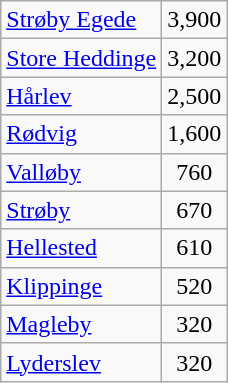<table class="wikitable" style="margin-right:1em">
<tr>
<td><a href='#'>Strøby Egede</a></td>
<td align="center">3,900</td>
</tr>
<tr>
<td><a href='#'>Store Heddinge</a></td>
<td align="center">3,200</td>
</tr>
<tr>
<td><a href='#'>Hårlev</a></td>
<td align="center">2,500</td>
</tr>
<tr>
<td><a href='#'>Rødvig</a></td>
<td align="center">1,600</td>
</tr>
<tr>
<td><a href='#'>Valløby</a></td>
<td align="center">760</td>
</tr>
<tr>
<td><a href='#'>Strøby</a></td>
<td align="center">670</td>
</tr>
<tr>
<td><a href='#'>Hellested</a></td>
<td align="center">610</td>
</tr>
<tr>
<td><a href='#'>Klippinge</a></td>
<td align="center">520</td>
</tr>
<tr>
<td><a href='#'>Magleby</a></td>
<td align="center">320</td>
</tr>
<tr>
<td><a href='#'>Lyderslev</a></td>
<td align="center">320</td>
</tr>
</table>
